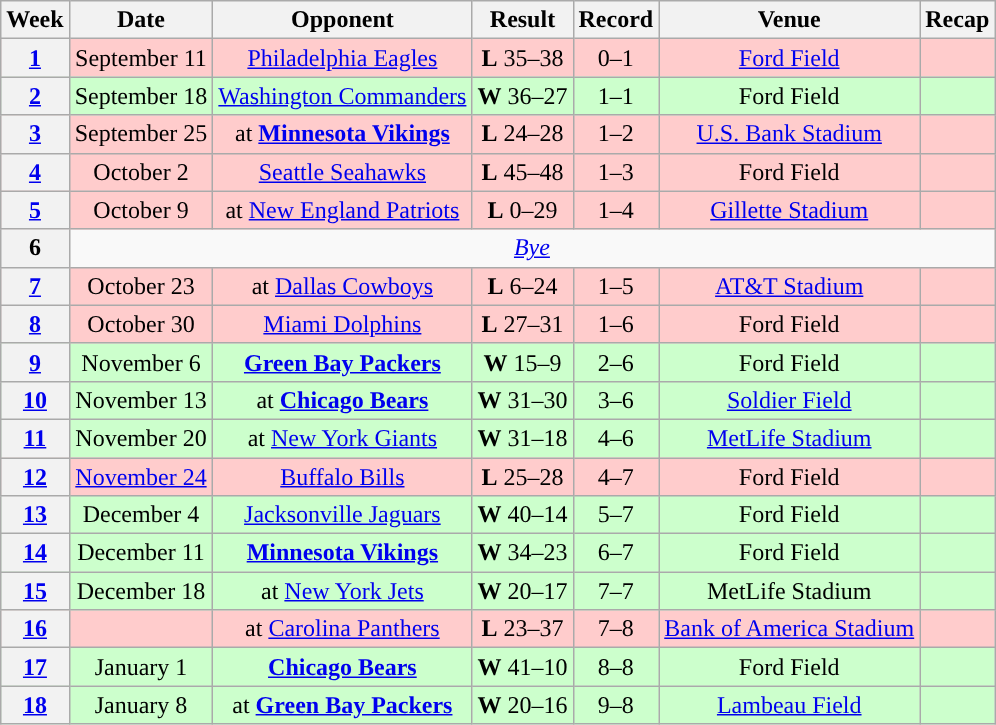<table class="wikitable" style="text-align:center">
<tr>
<th>Week</th>
<th>Date</th>
<th>Opponent</th>
<th>Result</th>
<th>Record</th>
<th>Venue</th>
<th>Recap</th>
</tr>
<tr style="background:#fcc">
<th><a href='#'>1</a></th>
<td>September 11</td>
<td><a href='#'>Philadelphia Eagles</a></td>
<td><strong>L</strong> 35–38</td>
<td>0–1</td>
<td><a href='#'>Ford Field</a></td>
<td></td>
</tr>
<tr style="background:#cfc">
<th><a href='#'>2</a></th>
<td>September 18</td>
<td><a href='#'>Washington Commanders</a></td>
<td><strong>W</strong> 36–27</td>
<td>1–1</td>
<td>Ford Field</td>
<td></td>
</tr>
<tr style="background:#fcc">
<th><a href='#'>3</a></th>
<td>September 25</td>
<td>at <strong><a href='#'>Minnesota Vikings</a></strong></td>
<td><strong>L</strong> 24–28</td>
<td>1–2</td>
<td><a href='#'>U.S. Bank Stadium</a></td>
<td></td>
</tr>
<tr style="background:#fcc">
<th><a href='#'>4</a></th>
<td>October 2</td>
<td><a href='#'>Seattle Seahawks</a></td>
<td><strong>L</strong> 45–48</td>
<td>1–3</td>
<td>Ford Field</td>
<td></td>
</tr>
<tr style="background:#fcc">
<th><a href='#'>5</a></th>
<td>October 9</td>
<td>at <a href='#'>New England Patriots</a></td>
<td><strong>L</strong> 0–29</td>
<td>1–4</td>
<td><a href='#'>Gillette Stadium</a></td>
<td></td>
</tr>
<tr>
<th>6</th>
<td colspan="6"><em><a href='#'>Bye</a></em></td>
</tr>
<tr style="background:#fcc">
<th><a href='#'>7</a></th>
<td>October 23</td>
<td>at <a href='#'>Dallas Cowboys</a></td>
<td><strong>L</strong> 6–24</td>
<td>1–5</td>
<td><a href='#'>AT&T Stadium</a></td>
<td></td>
</tr>
<tr style="background:#fcc">
<th><a href='#'>8</a></th>
<td>October 30</td>
<td><a href='#'>Miami Dolphins</a></td>
<td><strong>L</strong> 27–31</td>
<td>1–6</td>
<td>Ford Field</td>
<td></td>
</tr>
<tr style="background:#cfc">
<th><a href='#'>9</a></th>
<td>November 6</td>
<td><strong><a href='#'>Green Bay Packers</a></strong></td>
<td><strong>W</strong> 15–9</td>
<td>2–6</td>
<td>Ford Field</td>
<td></td>
</tr>
<tr style="background:#cfc">
<th><a href='#'>10</a></th>
<td>November 13</td>
<td>at <strong><a href='#'>Chicago Bears</a></strong></td>
<td><strong>W</strong> 31–30</td>
<td>3–6</td>
<td><a href='#'>Soldier Field</a></td>
<td></td>
</tr>
<tr style="background:#cfc">
<th><a href='#'>11</a></th>
<td>November 20</td>
<td>at <a href='#'>New York Giants</a></td>
<td><strong>W</strong> 31–18</td>
<td>4–6</td>
<td><a href='#'>MetLife Stadium</a></td>
<td></td>
</tr>
<tr style="background:#fcc">
<th><a href='#'>12</a></th>
<td><a href='#'>November 24</a></td>
<td><a href='#'>Buffalo Bills</a></td>
<td><strong>L</strong> 25–28</td>
<td>4–7</td>
<td>Ford Field</td>
<td></td>
</tr>
<tr style="background:#cfc">
<th><a href='#'>13</a></th>
<td>December 4</td>
<td><a href='#'>Jacksonville Jaguars</a></td>
<td><strong>W</strong> 40–14</td>
<td>5–7</td>
<td>Ford Field</td>
<td></td>
</tr>
<tr style="background:#cfc">
<th><a href='#'>14</a></th>
<td>December 11</td>
<td><strong><a href='#'>Minnesota Vikings</a></strong></td>
<td><strong>W</strong> 34–23</td>
<td>6–7</td>
<td>Ford Field</td>
<td></td>
</tr>
<tr style="background:#cfc">
<th><a href='#'>15</a></th>
<td>December 18</td>
<td>at <a href='#'>New York Jets</a></td>
<td><strong>W</strong> 20–17</td>
<td>7–7</td>
<td>MetLife Stadium</td>
<td></td>
</tr>
<tr style="background:#fcc">
<th><a href='#'>16</a></th>
<td></td>
<td>at <a href='#'>Carolina Panthers</a></td>
<td><strong>L</strong> 23–37</td>
<td>7–8</td>
<td><a href='#'>Bank of America Stadium</a></td>
<td></td>
</tr>
<tr style="background:#cfc">
<th><a href='#'>17</a></th>
<td>January 1</td>
<td><strong><a href='#'>Chicago Bears</a></strong></td>
<td><strong>W</strong> 41–10</td>
<td>8–8</td>
<td>Ford Field</td>
<td></td>
</tr>
<tr style="background:#cfc">
<th><a href='#'>18</a></th>
<td>January 8</td>
<td>at <strong><a href='#'>Green Bay Packers</a></strong></td>
<td><strong>W</strong> 20–16</td>
<td>9–8</td>
<td><a href='#'>Lambeau Field</a></td>
<td></td>
</tr>
</table>
